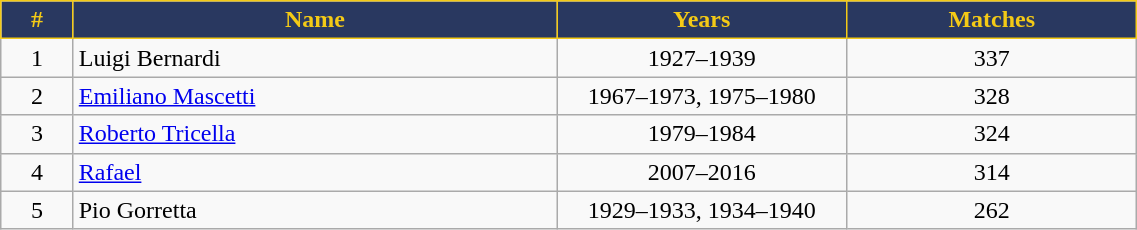<table class="wikitable sortable" style="text-align: center;" width=60%;>
<tr>
<th width=3%  style="background:#293860;color:#F4CA16;border:1px solid #F4CA16;">#</th>
<th width=20% style="background:#293860;color:#F4CA16;border:1px solid #F4CA16;">Name</th>
<th width=12% style="background:#293860;color:#F4CA16;border:1px solid #F4CA16;">Years</th>
<th width=12% style="background:#293860;color:#F4CA16;border:1px solid #F4CA16;">Matches</th>
</tr>
<tr>
<td>1</td>
<td style="text-align:left;"> Luigi Bernardi</td>
<td>1927–1939</td>
<td>337</td>
</tr>
<tr>
<td>2</td>
<td style="text-align:left;"> <a href='#'>Emiliano Mascetti</a></td>
<td>1967–1973, 1975–1980</td>
<td>328</td>
</tr>
<tr>
<td>3</td>
<td style="text-align:left;"> <a href='#'>Roberto Tricella</a></td>
<td>1979–1984</td>
<td>324</td>
</tr>
<tr>
<td>4</td>
<td style="text-align:left;"> <a href='#'>Rafael</a></td>
<td>2007–2016</td>
<td>314</td>
</tr>
<tr>
<td>5</td>
<td style="text-align:left;"> Pio Gorretta</td>
<td>1929–1933, 1934–1940</td>
<td>262</td>
</tr>
</table>
